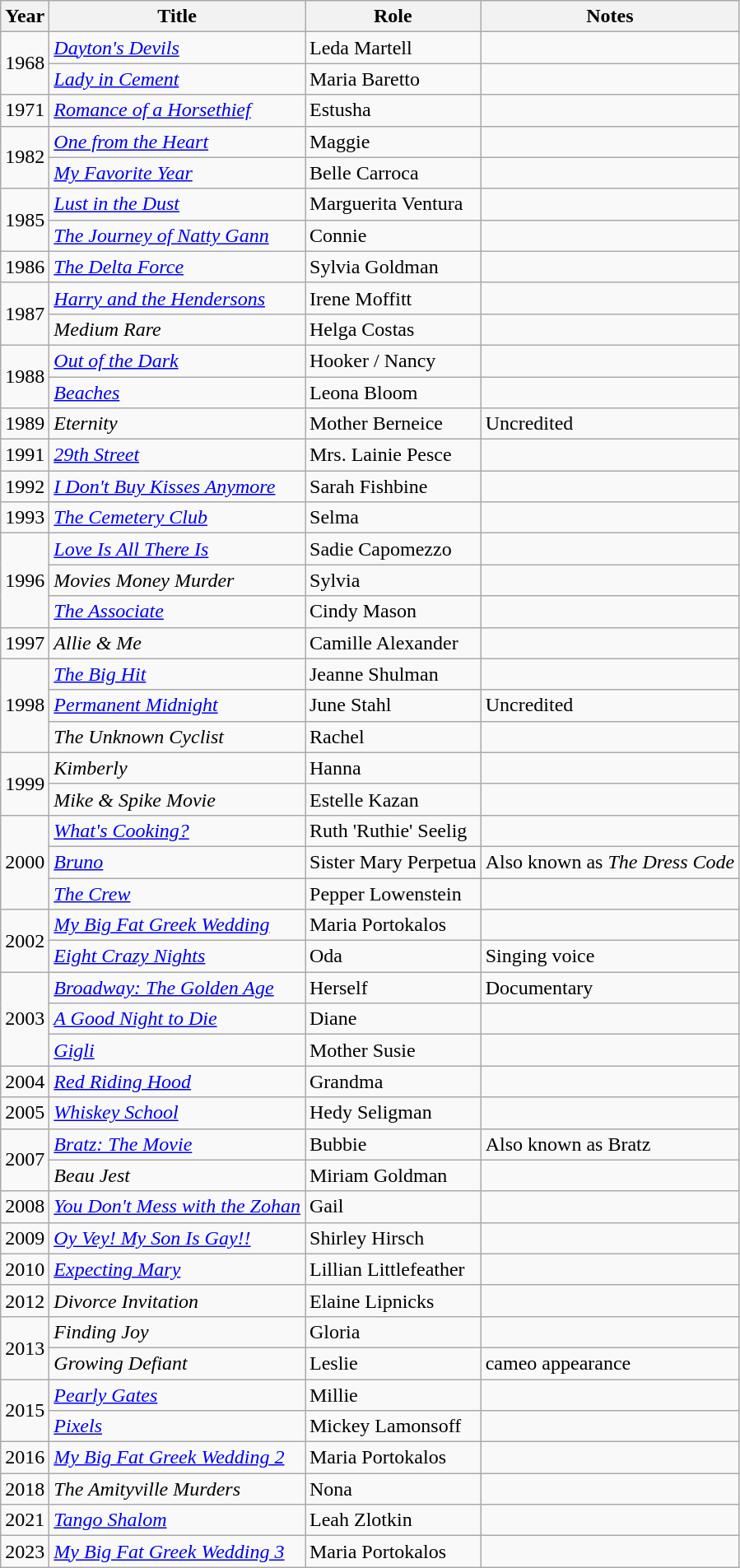<table class="wikitable sortable">
<tr>
<th>Year</th>
<th>Title</th>
<th>Role</th>
<th>Notes</th>
</tr>
<tr>
<td rowspan="2">1968</td>
<td><em><a href='#'>Dayton's Devils</a></em></td>
<td>Leda Martell</td>
<td></td>
</tr>
<tr>
<td><em><a href='#'>Lady in Cement</a></em></td>
<td>Maria Baretto</td>
<td></td>
</tr>
<tr>
<td>1971</td>
<td><em><a href='#'>Romance of a Horsethief</a></em></td>
<td>Estusha</td>
<td></td>
</tr>
<tr>
<td rowspan="2">1982</td>
<td><em><a href='#'>One from the Heart</a></em></td>
<td>Maggie</td>
<td></td>
</tr>
<tr>
<td><em><a href='#'>My Favorite Year</a></em></td>
<td>Belle Carroca</td>
<td></td>
</tr>
<tr>
<td rowspan="2">1985</td>
<td><em><a href='#'>Lust in the Dust</a></em></td>
<td>Marguerita Ventura</td>
<td></td>
</tr>
<tr>
<td><em><a href='#'>The Journey of Natty Gann</a></em></td>
<td>Connie</td>
<td></td>
</tr>
<tr>
<td>1986</td>
<td><em><a href='#'>The Delta Force</a></em></td>
<td>Sylvia Goldman</td>
<td></td>
</tr>
<tr>
<td rowspan="2">1987</td>
<td><em><a href='#'>Harry and the Hendersons</a></em></td>
<td>Irene Moffitt</td>
<td></td>
</tr>
<tr>
<td><em>Medium Rare</em></td>
<td>Helga Costas</td>
<td></td>
</tr>
<tr>
<td rowspan="2">1988</td>
<td><em><a href='#'>Out of the Dark</a></em></td>
<td>Hooker / Nancy</td>
<td></td>
</tr>
<tr>
<td><em><a href='#'>Beaches</a></em></td>
<td>Leona Bloom</td>
<td></td>
</tr>
<tr>
<td>1989</td>
<td><em>Eternity</em></td>
<td>Mother Berneice</td>
<td>Uncredited</td>
</tr>
<tr>
<td>1991</td>
<td><em><a href='#'>29th Street</a></em></td>
<td>Mrs. Lainie Pesce</td>
<td></td>
</tr>
<tr>
<td>1992</td>
<td><em><a href='#'>I Don't Buy Kisses Anymore</a></em></td>
<td>Sarah Fishbine</td>
<td></td>
</tr>
<tr>
<td>1993</td>
<td><em><a href='#'>The Cemetery Club</a></em></td>
<td>Selma</td>
<td></td>
</tr>
<tr>
<td rowspan="3">1996</td>
<td><em><a href='#'>Love Is All There Is</a></em></td>
<td>Sadie Capomezzo</td>
<td></td>
</tr>
<tr>
<td><em>Movies Money Murder</em></td>
<td>Sylvia</td>
<td></td>
</tr>
<tr>
<td><em><a href='#'>The Associate</a></em></td>
<td>Cindy Mason</td>
<td></td>
</tr>
<tr>
<td>1997</td>
<td><em>Allie & Me</em></td>
<td>Camille Alexander</td>
<td></td>
</tr>
<tr>
<td rowspan="3">1998</td>
<td><em><a href='#'>The Big Hit</a></em></td>
<td>Jeanne Shulman</td>
<td></td>
</tr>
<tr>
<td><em><a href='#'>Permanent Midnight</a></em></td>
<td>June Stahl</td>
<td>Uncredited</td>
</tr>
<tr>
<td><em>The Unknown Cyclist</em></td>
<td>Rachel</td>
<td></td>
</tr>
<tr>
<td rowspan="2">1999</td>
<td><em>Kimberly</em></td>
<td>Hanna</td>
<td></td>
</tr>
<tr>
<td><em>Mike & Spike Movie</em></td>
<td>Estelle Kazan</td>
<td></td>
</tr>
<tr>
<td rowspan="3">2000</td>
<td><em><a href='#'>What's Cooking?</a></em></td>
<td>Ruth 'Ruthie' Seelig</td>
<td></td>
</tr>
<tr>
<td><em><a href='#'>Bruno</a></em></td>
<td>Sister Mary Perpetua</td>
<td>Also known as <em>The Dress Code</em></td>
</tr>
<tr>
<td><em><a href='#'>The Crew</a></em></td>
<td>Pepper Lowenstein</td>
<td></td>
</tr>
<tr>
<td rowspan="2">2002</td>
<td><em><a href='#'>My Big Fat Greek Wedding</a></em></td>
<td>Maria Portokalos</td>
<td></td>
</tr>
<tr>
<td><em><a href='#'>Eight Crazy Nights</a></em></td>
<td>Oda</td>
<td>Singing voice</td>
</tr>
<tr>
<td rowspan="3">2003</td>
<td><em><a href='#'>Broadway: The Golden Age</a></em></td>
<td>Herself</td>
<td>Documentary</td>
</tr>
<tr>
<td><em><a href='#'>A Good Night to Die</a></em></td>
<td>Diane</td>
<td></td>
</tr>
<tr>
<td><em><a href='#'>Gigli</a></em></td>
<td>Mother Susie</td>
<td></td>
</tr>
<tr>
<td>2004</td>
<td><em><a href='#'>Red Riding Hood</a></em></td>
<td>Grandma</td>
<td></td>
</tr>
<tr>
<td>2005</td>
<td><em><a href='#'>Whiskey School</a></em></td>
<td>Hedy Seligman</td>
<td></td>
</tr>
<tr>
<td rowspan="2">2007</td>
<td><em><a href='#'>Bratz: The Movie</a></em></td>
<td>Bubbie</td>
<td>Also known as Bratz</td>
</tr>
<tr>
<td><em>Beau Jest</em></td>
<td>Miriam Goldman</td>
<td></td>
</tr>
<tr>
<td>2008</td>
<td><em><a href='#'>You Don't Mess with the Zohan</a></em></td>
<td>Gail</td>
<td></td>
</tr>
<tr>
<td>2009</td>
<td><em><a href='#'>Oy Vey! My Son Is Gay!!</a></em></td>
<td>Shirley Hirsch</td>
<td></td>
</tr>
<tr>
<td>2010</td>
<td><em><a href='#'>Expecting Mary</a></em></td>
<td>Lillian Littlefeather</td>
<td></td>
</tr>
<tr>
<td>2012</td>
<td><em>Divorce Invitation</em></td>
<td>Elaine Lipnicks</td>
<td></td>
</tr>
<tr>
<td rowspan="2">2013</td>
<td><em>Finding Joy</em></td>
<td>Gloria</td>
<td></td>
</tr>
<tr>
<td><em>Growing Defiant</em></td>
<td>Leslie</td>
<td>cameo appearance</td>
</tr>
<tr>
<td rowspan="2">2015</td>
<td><em><a href='#'>Pearly Gates</a></em></td>
<td>Millie</td>
<td></td>
</tr>
<tr>
<td><em><a href='#'>Pixels</a></em></td>
<td>Mickey Lamonsoff</td>
<td></td>
</tr>
<tr>
<td>2016</td>
<td><em><a href='#'>My Big Fat Greek Wedding 2</a></em></td>
<td>Maria Portokalos</td>
<td></td>
</tr>
<tr>
<td>2018</td>
<td><em>The Amityville Murders</em></td>
<td>Nona</td>
<td></td>
</tr>
<tr>
<td>2021</td>
<td><em><a href='#'>Tango Shalom</a></em></td>
<td>Leah Zlotkin</td>
<td></td>
</tr>
<tr>
<td>2023</td>
<td><em><a href='#'>My Big Fat Greek Wedding 3</a></em></td>
<td>Maria Portokalos</td>
<td></td>
</tr>
</table>
